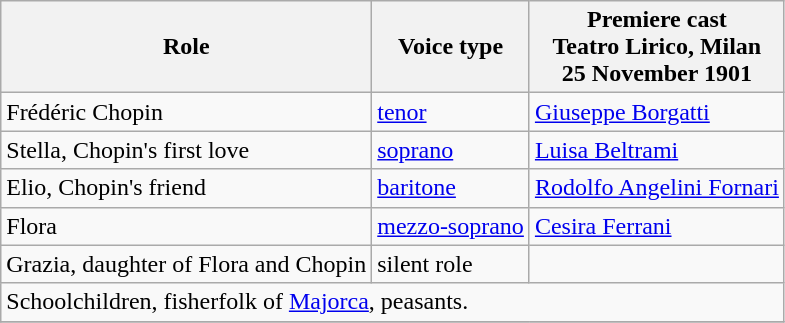<table class="wikitable" border="1">
<tr>
<th>Role</th>
<th>Voice type</th>
<th>Premiere cast<br>Teatro Lirico, Milan<br>25 November 1901</th>
</tr>
<tr>
<td>Frédéric Chopin</td>
<td><a href='#'>tenor</a></td>
<td><a href='#'>Giuseppe Borgatti</a></td>
</tr>
<tr>
<td>Stella, Chopin's first love</td>
<td><a href='#'>soprano</a></td>
<td><a href='#'>Luisa Beltrami</a></td>
</tr>
<tr>
<td>Elio, Chopin's friend</td>
<td><a href='#'>baritone</a></td>
<td><a href='#'>Rodolfo Angelini Fornari</a></td>
</tr>
<tr>
<td>Flora</td>
<td><a href='#'>mezzo-soprano</a></td>
<td><a href='#'>Cesira Ferrani</a></td>
</tr>
<tr>
<td>Grazia, daughter of Flora and Chopin</td>
<td>silent role</td>
<td></td>
</tr>
<tr>
<td colspan="3">Schoolchildren, fisherfolk of <a href='#'>Majorca</a>, peasants.</td>
</tr>
<tr>
</tr>
</table>
